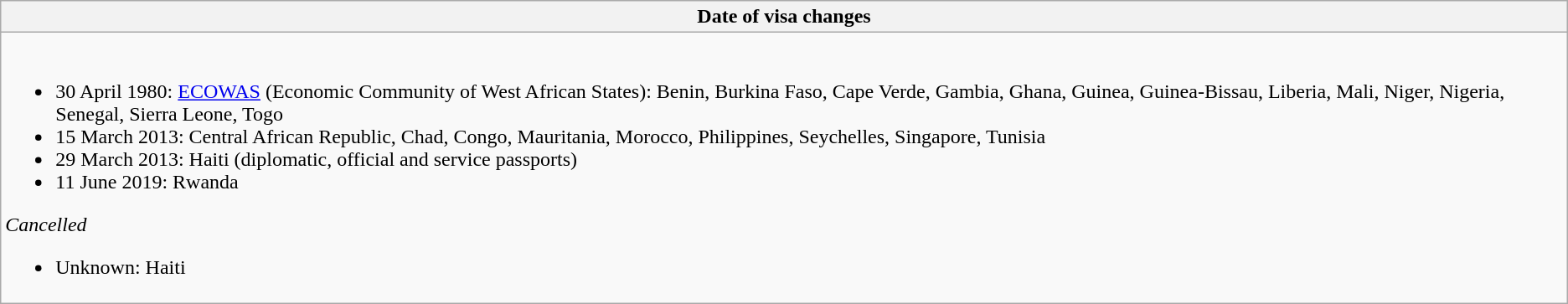<table class="wikitable collapsible collapsed">
<tr>
<th style="width:100%;";">Date of visa changes</th>
</tr>
<tr>
<td><br><ul><li>30 April 1980: <a href='#'>ECOWAS</a> (Economic Community of West African States): Benin, Burkina Faso, Cape Verde, Gambia, Ghana, Guinea, Guinea-Bissau, Liberia, Mali, Niger, Nigeria, Senegal, Sierra Leone, Togo</li><li>15 March 2013: Central African Republic, Chad, Congo, Mauritania, Morocco, Philippines, Seychelles, Singapore, Tunisia</li><li>29 March 2013: Haiti (diplomatic, official and service passports)</li><li>11 June 2019: Rwanda</li></ul><em>Cancelled</em><ul><li>Unknown: Haiti</li></ul></td>
</tr>
</table>
